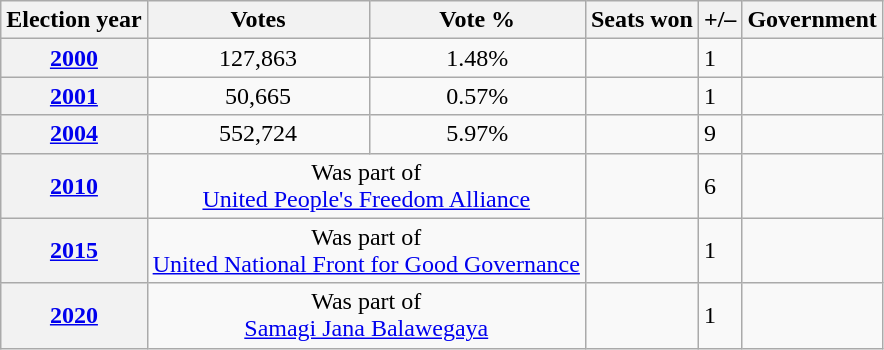<table class="sortable wikitable">
<tr>
<th>Election year</th>
<th>Votes</th>
<th>Vote %</th>
<th>Seats won</th>
<th>+/–</th>
<th>Government</th>
</tr>
<tr>
<th><a href='#'>2000</a></th>
<td align=center>127,863</td>
<td align=center>1.48%</td>
<td></td>
<td> 1</td>
<td></td>
</tr>
<tr>
<th><a href='#'>2001</a></th>
<td align=center>50,665</td>
<td align=center>0.57%</td>
<td></td>
<td> 1</td>
<td></td>
</tr>
<tr>
<th><a href='#'>2004</a></th>
<td align=center>552,724</td>
<td align=center>5.97%</td>
<td></td>
<td> 9</td>
<td></td>
</tr>
<tr>
<th><a href='#'>2010</a></th>
<td colspan=2 align=center>Was part of<br><a href='#'>United People's Freedom Alliance</a></td>
<td></td>
<td> 6</td>
<td></td>
</tr>
<tr>
<th><a href='#'>2015</a></th>
<td colspan=2 align=center>Was part of<br><a href='#'>United National Front for Good Governance</a></td>
<td></td>
<td> 1</td>
<td></td>
</tr>
<tr>
<th><a href='#'>2020</a></th>
<td colspan=2 align=center>Was part of<br><a href='#'>Samagi Jana Balawegaya</a></td>
<td></td>
<td> 1</td>
<td></td>
</tr>
</table>
